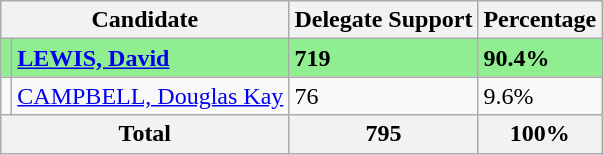<table class="wikitable">
<tr>
<th colspan="2">Candidate</th>
<th>Delegate Support</th>
<th>Percentage</th>
</tr>
<tr style="background:lightgreen;">
<td></td>
<td><strong><a href='#'>LEWIS, David</a></strong></td>
<td><strong>719</strong></td>
<td><strong>90.4%</strong></td>
</tr>
<tr>
<td></td>
<td><a href='#'>CAMPBELL, Douglas Kay</a></td>
<td>76</td>
<td>9.6%</td>
</tr>
<tr>
<th colspan="2">Total</th>
<th>795</th>
<th>100%</th>
</tr>
</table>
